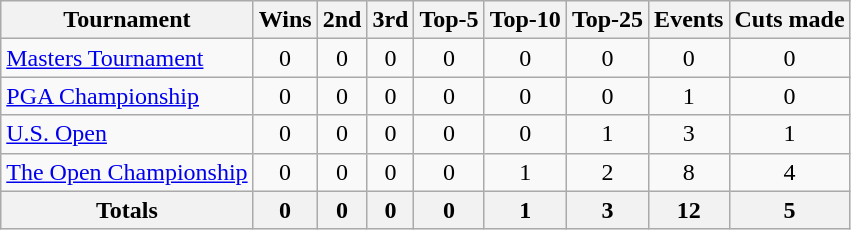<table class=wikitable style=text-align:center>
<tr>
<th>Tournament</th>
<th>Wins</th>
<th>2nd</th>
<th>3rd</th>
<th>Top-5</th>
<th>Top-10</th>
<th>Top-25</th>
<th>Events</th>
<th>Cuts made</th>
</tr>
<tr>
<td align=left><a href='#'>Masters Tournament</a></td>
<td>0</td>
<td>0</td>
<td>0</td>
<td>0</td>
<td>0</td>
<td>0</td>
<td>0</td>
<td>0</td>
</tr>
<tr>
<td align=left><a href='#'>PGA Championship</a></td>
<td>0</td>
<td>0</td>
<td>0</td>
<td>0</td>
<td>0</td>
<td>0</td>
<td>1</td>
<td>0</td>
</tr>
<tr>
<td align=left><a href='#'>U.S. Open</a></td>
<td>0</td>
<td>0</td>
<td>0</td>
<td>0</td>
<td>0</td>
<td>1</td>
<td>3</td>
<td>1</td>
</tr>
<tr>
<td align=left><a href='#'>The Open Championship</a></td>
<td>0</td>
<td>0</td>
<td>0</td>
<td>0</td>
<td>1</td>
<td>2</td>
<td>8</td>
<td>4</td>
</tr>
<tr>
<th>Totals</th>
<th>0</th>
<th>0</th>
<th>0</th>
<th>0</th>
<th>1</th>
<th>3</th>
<th>12</th>
<th>5</th>
</tr>
</table>
